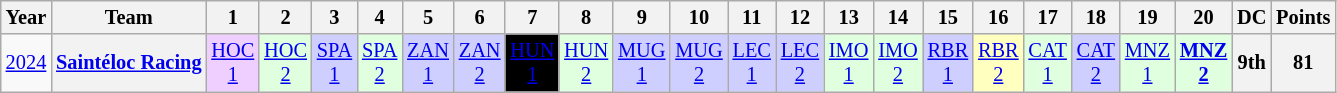<table class="wikitable" style="text-align:center; font-size:85%;">
<tr>
<th>Year</th>
<th>Team</th>
<th>1</th>
<th>2</th>
<th>3</th>
<th>4</th>
<th>5</th>
<th>6</th>
<th>7</th>
<th>8</th>
<th>9</th>
<th>10</th>
<th>11</th>
<th>12</th>
<th>13</th>
<th>14</th>
<th>15</th>
<th>16</th>
<th>17</th>
<th>18</th>
<th>19</th>
<th>20</th>
<th>DC</th>
<th>Points</th>
</tr>
<tr>
<td><a href='#'>2024</a></td>
<th nowrap><a href='#'>Saintéloc Racing</a></th>
<td style="background:#EFCFFF;"><a href='#'>HOC<br>1</a><br></td>
<td style="background:#DFFFDF;"><a href='#'>HOC<br>2</a><br></td>
<td style="background:#CFCFFF;"><a href='#'>SPA<br>1</a><br></td>
<td style="background:#DFFFDF;"><a href='#'>SPA<br>2</a><br></td>
<td style="background:#CFCFFF;"><a href='#'>ZAN<br>1</a><br></td>
<td style="background:#CFCFFF;"><a href='#'>ZAN<br>2</a><br></td>
<td style="background:#000000;color:#FFFFFF;"><a href='#'><span>HUN<br>1</span></a><br></td>
<td style="background:#DFFFDF;"><a href='#'>HUN<br>2</a><br></td>
<td style="background:#CFCFFF;"><a href='#'>MUG<br>1</a><br></td>
<td style="background:#CFCFFF;"><a href='#'>MUG<br>2</a><br></td>
<td style="background:#CFCFFF;"><a href='#'>LEC<br>1</a><br></td>
<td style="background:#CFCFFF;"><a href='#'>LEC<br>2</a><br></td>
<td style="background:#DFFFDF;"><a href='#'>IMO<br>1</a><br></td>
<td style="background:#DFFFDF;"><a href='#'>IMO<br>2</a><br></td>
<td style="background:#CFCFFF;"><a href='#'>RBR<br>1</a><br></td>
<td style="background:#FFFFBF;"><a href='#'>RBR<br>2</a><br></td>
<td style="background:#DFFFDF;"><a href='#'>CAT<br>1</a><br></td>
<td style="background:#CFCFFF;"><a href='#'>CAT<br>2</a><br></td>
<td style="background:#DFFFDF;"><a href='#'>MNZ<br>1</a><br></td>
<td style="background:#DFFFDF;"><strong><a href='#'>MNZ<br>2</a></strong><br></td>
<th>9th</th>
<th>81</th>
</tr>
</table>
